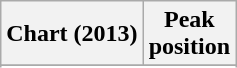<table class="wikitable sortable plainrowheaders" style="text-align:center;">
<tr>
<th>Chart (2013)</th>
<th>Peak<br>position</th>
</tr>
<tr>
</tr>
<tr>
</tr>
<tr>
</tr>
<tr>
</tr>
<tr>
</tr>
</table>
